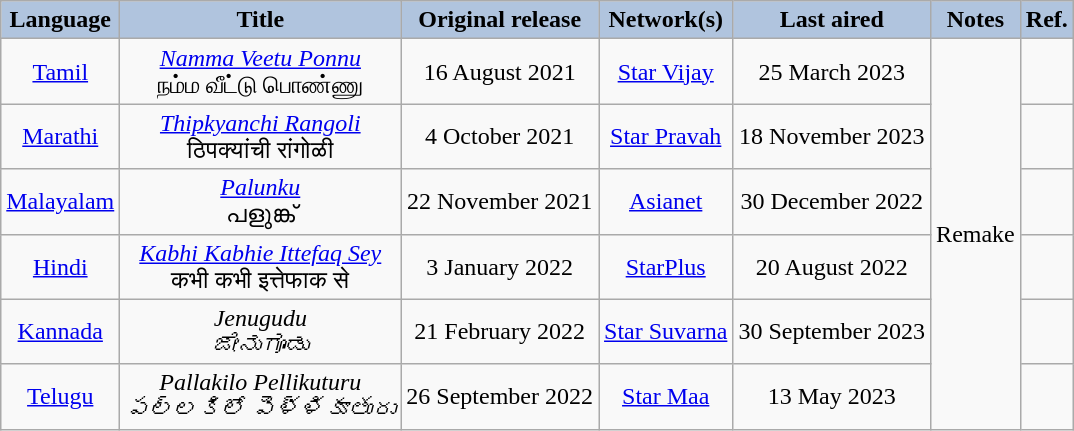<table class="wikitable" style="text-align:center;">
<tr>
<th style="background:LightSteelBlue">Language</th>
<th style="background:LightSteelBlue">Title</th>
<th style="background:LightSteelBlue">Original release</th>
<th style="background:LightSteelBlue">Network(s)</th>
<th style="background:LightSteelBlue">Last aired</th>
<th style="background:LightSteelBlue">Notes</th>
<th style="background:LightSteelBlue">Ref.</th>
</tr>
<tr>
<td><a href='#'>Tamil</a></td>
<td><em><a href='#'>Namma Veetu Ponnu</a></em> <br> நம்ம வீட்டு பொண்ணு</td>
<td>16 August 2021</td>
<td><a href='#'>Star Vijay</a></td>
<td>25 March 2023</td>
<td rowspan="6">Remake</td>
<td></td>
</tr>
<tr>
<td><a href='#'>Marathi</a></td>
<td><em><a href='#'>Thipkyanchi Rangoli</a></em> <br> ठिपक्यांची रांगोळी</td>
<td>4 October 2021</td>
<td><a href='#'>Star Pravah</a></td>
<td>18 November 2023</td>
<td></td>
</tr>
<tr>
<td><a href='#'>Malayalam</a></td>
<td><em><a href='#'>Palunku</a></em> <br> പളുങ്ക്</td>
<td>22 November 2021</td>
<td><a href='#'>Asianet</a></td>
<td>30 December 2022</td>
<td></td>
</tr>
<tr>
<td><a href='#'>Hindi</a></td>
<td><em><a href='#'>Kabhi Kabhie Ittefaq Sey</a></em> <br> कभी कभी इत्तेफाक से</td>
<td>3 January 2022</td>
<td><a href='#'>StarPlus</a></td>
<td>20 August 2022</td>
<td></td>
</tr>
<tr>
<td><a href='#'>Kannada</a></td>
<td><em>Jenugudu</em> <br> <em>ಜೇನುಗೂಡು</em></td>
<td>21 February 2022</td>
<td><a href='#'>Star Suvarna</a></td>
<td>30 September 2023</td>
<td></td>
</tr>
<tr>
<td><a href='#'>Telugu</a></td>
<td><em>Pallakilo Pellikuturu</em> <br> <em>పల్లకిలో పెళ్ళికూతురు</em></td>
<td>26 September 2022</td>
<td><a href='#'>Star Maa</a></td>
<td>13 May 2023</td>
<td></td>
</tr>
</table>
